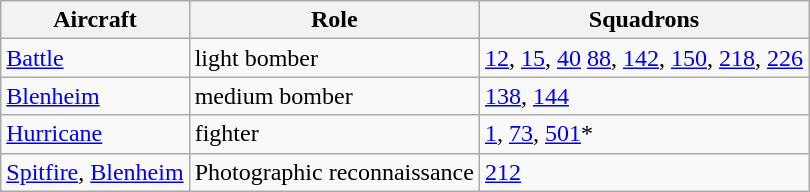<table class="wikitable">
<tr>
<th>Aircraft</th>
<th>Role</th>
<th>Squadrons</th>
</tr>
<tr>
<td><a href='#'>Battle</a></td>
<td>light bomber</td>
<td><a href='#'>12</a>, <a href='#'>15</a>, <a href='#'>40</a> <a href='#'>88</a>, <a href='#'>142</a>, <a href='#'>150</a>, <a href='#'>218</a>, <a href='#'>226</a></td>
</tr>
<tr>
<td><a href='#'>Blenheim</a></td>
<td>medium bomber</td>
<td><a href='#'>138</a>, <a href='#'>144</a></td>
</tr>
<tr>
<td><a href='#'>Hurricane</a></td>
<td>fighter</td>
<td><a href='#'>1</a>, <a href='#'>73</a>, <a href='#'>501</a>*</td>
</tr>
<tr>
<td><a href='#'>Spitfire</a>, <a href='#'>Blenheim</a></td>
<td>Photographic reconnaissance</td>
<td><a href='#'>212</a></td>
</tr>
</table>
